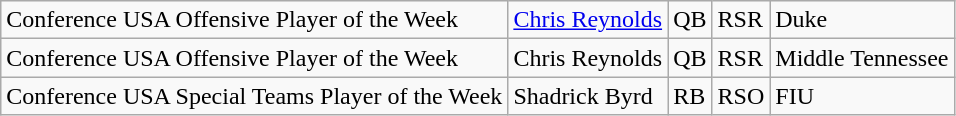<table class="wikitable">
<tr>
<td>Conference USA Offensive Player of the Week</td>
<td><a href='#'>Chris Reynolds</a></td>
<td>QB</td>
<td>RSR</td>
<td>Duke</td>
</tr>
<tr>
<td>Conference USA Offensive Player of the Week</td>
<td>Chris Reynolds</td>
<td>QB</td>
<td>RSR</td>
<td>Middle Tennessee</td>
</tr>
<tr>
<td>Conference USA Special Teams Player of the Week</td>
<td>Shadrick Byrd</td>
<td>RB</td>
<td>RSO</td>
<td>FIU</td>
</tr>
</table>
